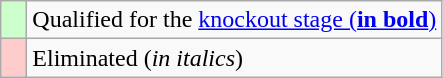<table class="wikitable">
<tr>
<td style="width: 10px; background:#ccffcc;"></td>
<td>Qualified for the <a href='#'>knockout stage (<strong>in bold</strong>)</a></td>
</tr>
<tr>
<td style="width: 10px; background:#ffcccc;"></td>
<td>Eliminated (<em>in italics</em>)</td>
</tr>
</table>
